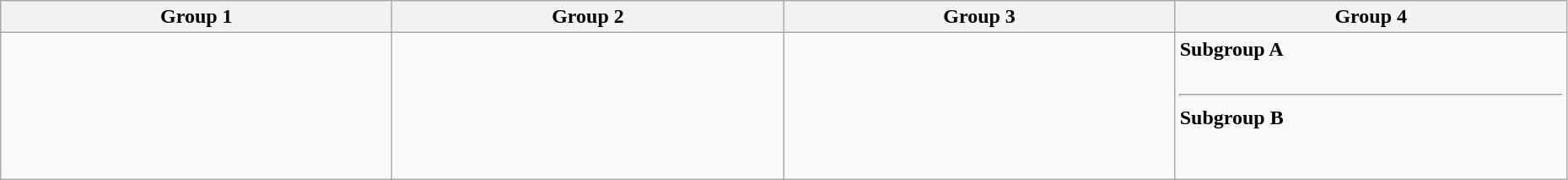<table class="wikitable" width="98%">
<tr>
<th width="25%">Group 1</th>
<th width="25%">Group 2</th>
<th width="25%">Group 3</th>
<th width="25%">Group 4</th>
</tr>
<tr>
<td><br><br><br></td>
<td><br><br><br></td>
<td><br><br><br></td>
<td><strong>Subgroup A</strong><br><br><hr><strong>Subgroup B</strong><br><br><br></td>
</tr>
</table>
